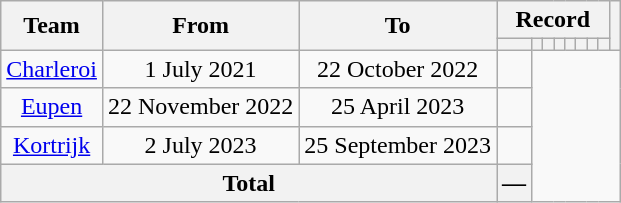<table class="wikitable" style="text-align: center">
<tr>
<th rowspan="2">Team</th>
<th rowspan="2">From</th>
<th rowspan="2">To</th>
<th colspan="8">Record</th>
<th rowspan="2"></th>
</tr>
<tr>
<th></th>
<th></th>
<th></th>
<th></th>
<th></th>
<th></th>
<th></th>
<th></th>
</tr>
<tr>
<td><a href='#'>Charleroi</a></td>
<td>1 July 2021</td>
<td>22 October 2022<br></td>
<td></td>
</tr>
<tr>
<td><a href='#'>Eupen</a></td>
<td>22 November 2022</td>
<td>25 April 2023<br></td>
<td></td>
</tr>
<tr>
<td><a href='#'>Kortrijk</a></td>
<td>2 July 2023</td>
<td>25 September 2023<br></td>
<td></td>
</tr>
<tr>
<th colspan=3>Total<br></th>
<th>—</th>
</tr>
</table>
